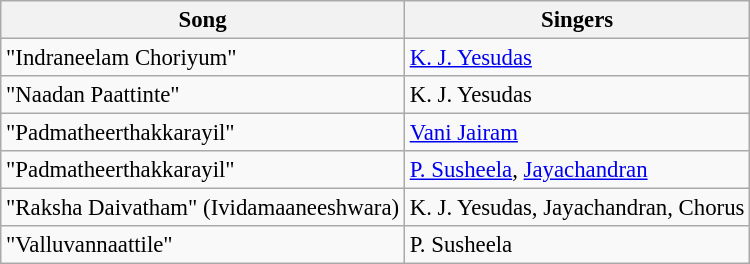<table class="wikitable" style="font-size:95%;">
<tr>
<th>Song</th>
<th>Singers</th>
</tr>
<tr>
<td>"Indraneelam Choriyum"</td>
<td><a href='#'>K. J. Yesudas</a></td>
</tr>
<tr>
<td>"Naadan Paattinte"</td>
<td>K. J. Yesudas</td>
</tr>
<tr>
<td>"Padmatheerthakkarayil"</td>
<td><a href='#'>Vani Jairam</a></td>
</tr>
<tr>
<td>"Padmatheerthakkarayil"</td>
<td><a href='#'>P. Susheela</a>, <a href='#'>Jayachandran</a></td>
</tr>
<tr>
<td>"Raksha Daivatham" (Ividamaaneeshwara)</td>
<td>K. J. Yesudas, Jayachandran, Chorus</td>
</tr>
<tr>
<td>"Valluvannaattile"</td>
<td>P. Susheela</td>
</tr>
</table>
